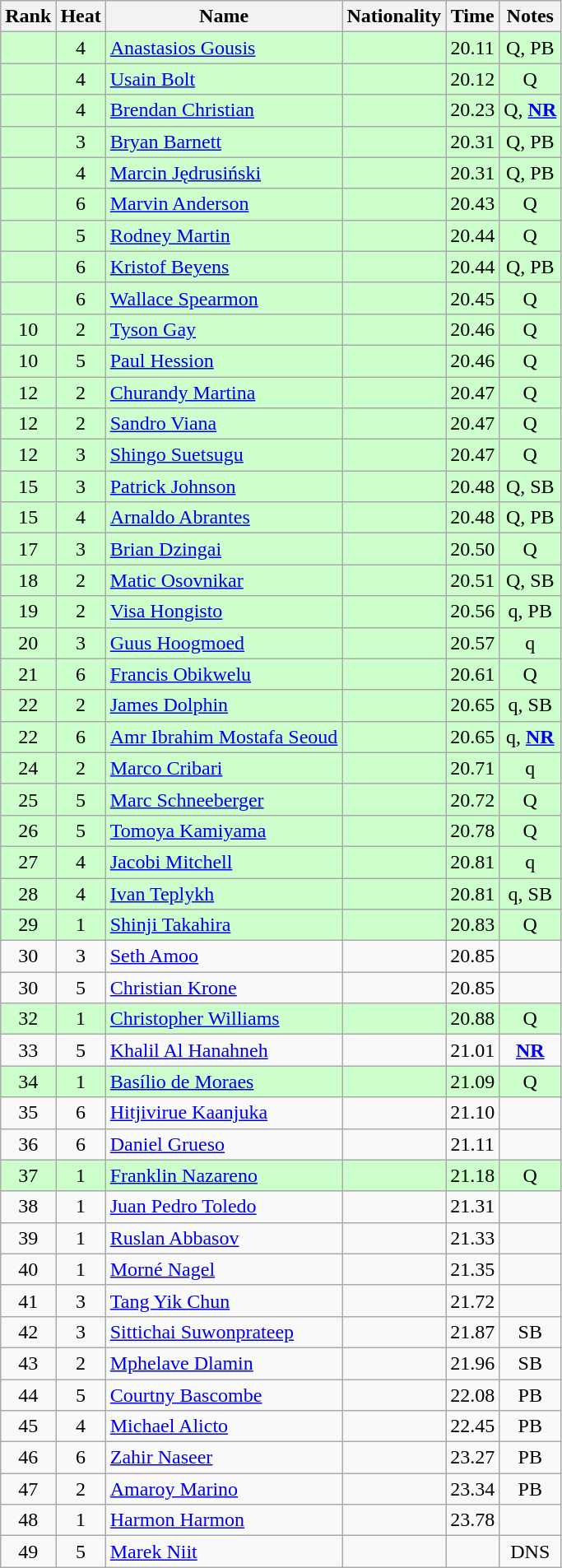<table class="wikitable sortable" style="text-align:center">
<tr>
<th>Rank</th>
<th>Heat</th>
<th>Name</th>
<th>Nationality</th>
<th>Time</th>
<th>Notes</th>
</tr>
<tr bgcolor=ccffcc>
<td></td>
<td>4</td>
<td align=left><a href='#'>Anastasios Gousis</a></td>
<td align=left></td>
<td>20.11</td>
<td>Q, PB</td>
</tr>
<tr bgcolor=ccffcc>
<td></td>
<td>4</td>
<td align=left><a href='#'>Usain Bolt</a></td>
<td align=left></td>
<td>20.12</td>
<td>Q</td>
</tr>
<tr bgcolor=ccffcc>
<td></td>
<td>4</td>
<td align=left><a href='#'>Brendan Christian</a></td>
<td align=left></td>
<td>20.23</td>
<td>Q, <strong><a href='#'>NR</a></strong></td>
</tr>
<tr bgcolor=ccffcc>
<td></td>
<td>3</td>
<td align="left"><a href='#'>Bryan Barnett</a></td>
<td align=left></td>
<td>20.31</td>
<td>Q, PB</td>
</tr>
<tr bgcolor=ccffcc>
<td></td>
<td>4</td>
<td align=left><a href='#'>Marcin Jędrusiński</a></td>
<td align=left></td>
<td>20.31</td>
<td>Q, PB</td>
</tr>
<tr bgcolor=ccffcc>
<td></td>
<td>6</td>
<td align=left><a href='#'>Marvin Anderson</a></td>
<td align=left></td>
<td>20.43</td>
<td>Q</td>
</tr>
<tr bgcolor=ccffcc>
<td></td>
<td>5</td>
<td align=left><a href='#'>Rodney Martin</a></td>
<td align=left></td>
<td>20.44</td>
<td>Q</td>
</tr>
<tr bgcolor=ccffcc>
<td></td>
<td>6</td>
<td align=left><a href='#'>Kristof Beyens</a></td>
<td align=left></td>
<td>20.44</td>
<td>Q, PB</td>
</tr>
<tr bgcolor=ccffcc>
<td></td>
<td>6</td>
<td align=left><a href='#'>Wallace Spearmon</a></td>
<td align=left></td>
<td>20.45</td>
<td>Q</td>
</tr>
<tr bgcolor=ccffcc>
<td>10</td>
<td>2</td>
<td align=left><a href='#'>Tyson Gay</a></td>
<td align=left></td>
<td>20.46</td>
<td>Q</td>
</tr>
<tr bgcolor=ccffcc>
<td>10</td>
<td>5</td>
<td align=left><a href='#'>Paul Hession</a></td>
<td align=left></td>
<td>20.46</td>
<td>Q</td>
</tr>
<tr bgcolor=ccffcc>
<td>12</td>
<td>2</td>
<td align=left><a href='#'>Churandy Martina</a></td>
<td align=left></td>
<td>20.47</td>
<td>Q</td>
</tr>
<tr bgcolor=ccffcc>
<td>12</td>
<td>2</td>
<td align=left><a href='#'>Sandro Viana</a></td>
<td align=left></td>
<td>20.47</td>
<td>Q</td>
</tr>
<tr bgcolor=ccffcc>
<td>12</td>
<td>3</td>
<td align=left><a href='#'>Shingo Suetsugu</a></td>
<td align=left></td>
<td>20.47</td>
<td>Q</td>
</tr>
<tr bgcolor=ccffcc>
<td>15</td>
<td>3</td>
<td align=left><a href='#'>Patrick Johnson</a></td>
<td align=left></td>
<td>20.48</td>
<td>Q, SB</td>
</tr>
<tr bgcolor=ccffcc>
<td>15</td>
<td>4</td>
<td align=left><a href='#'>Arnaldo Abrantes</a></td>
<td align=left></td>
<td>20.48</td>
<td>Q, PB</td>
</tr>
<tr bgcolor=ccffcc>
<td>17</td>
<td>3</td>
<td align=left><a href='#'>Brian Dzingai</a></td>
<td align=left></td>
<td>20.50</td>
<td>Q</td>
</tr>
<tr bgcolor=ccffcc>
<td>18</td>
<td>2</td>
<td align=left><a href='#'>Matic Osovnikar</a></td>
<td align=left></td>
<td>20.51</td>
<td>Q, SB</td>
</tr>
<tr bgcolor=ccffcc>
<td>19</td>
<td>2</td>
<td align=left><a href='#'>Visa Hongisto</a></td>
<td align=left></td>
<td>20.56</td>
<td>q, PB</td>
</tr>
<tr bgcolor=ccffcc>
<td>20</td>
<td>3</td>
<td align=left><a href='#'>Guus Hoogmoed</a></td>
<td align=left></td>
<td>20.57</td>
<td>q</td>
</tr>
<tr bgcolor=ccffcc>
<td>21</td>
<td>6</td>
<td align=left><a href='#'>Francis Obikwelu</a></td>
<td align=left></td>
<td>20.61</td>
<td>Q</td>
</tr>
<tr bgcolor=ccffcc>
<td>22</td>
<td>2</td>
<td align=left><a href='#'>James Dolphin</a></td>
<td align=left></td>
<td>20.65</td>
<td>q, SB</td>
</tr>
<tr bgcolor=ccffcc>
<td>22</td>
<td>6</td>
<td align=left><a href='#'>Amr Ibrahim Mostafa Seoud</a></td>
<td align=left></td>
<td>20.65</td>
<td>q, <strong><a href='#'>NR</a></strong></td>
</tr>
<tr bgcolor=ccffcc>
<td>24</td>
<td>2</td>
<td align=left><a href='#'>Marco Cribari</a></td>
<td align=left></td>
<td>20.71</td>
<td>q</td>
</tr>
<tr bgcolor=ccffcc>
<td>25</td>
<td>5</td>
<td align=left><a href='#'>Marc Schneeberger</a></td>
<td align=left></td>
<td>20.72</td>
<td>Q</td>
</tr>
<tr bgcolor=ccffcc>
<td>26</td>
<td>5</td>
<td align=left><a href='#'>Tomoya Kamiyama</a></td>
<td align=left></td>
<td>20.78</td>
<td>Q</td>
</tr>
<tr bgcolor=ccffcc>
<td>27</td>
<td>4</td>
<td align=left><a href='#'>Jacobi Mitchell</a></td>
<td align=left></td>
<td>20.81</td>
<td>q</td>
</tr>
<tr bgcolor=ccffcc>
<td>28</td>
<td>4</td>
<td align=left><a href='#'>Ivan Teplykh</a></td>
<td align=left></td>
<td>20.81</td>
<td>q, SB</td>
</tr>
<tr bgcolor=ccffcc>
<td>29</td>
<td>1</td>
<td align=left><a href='#'>Shinji Takahira</a></td>
<td align=left></td>
<td>20.83</td>
<td>Q</td>
</tr>
<tr>
<td>30</td>
<td>3</td>
<td align=left><a href='#'>Seth Amoo</a></td>
<td align=left></td>
<td>20.85</td>
<td></td>
</tr>
<tr>
<td>30</td>
<td>5</td>
<td align=left><a href='#'>Christian Krone</a></td>
<td align=left></td>
<td>20.85</td>
<td></td>
</tr>
<tr bgcolor=ccffcc>
<td>32</td>
<td>1</td>
<td align=left><a href='#'>Christopher Williams</a></td>
<td align=left></td>
<td>20.88</td>
<td>Q</td>
</tr>
<tr>
<td>33</td>
<td>5</td>
<td align=left><a href='#'>Khalil Al Hanahneh</a></td>
<td align=left></td>
<td>21.01</td>
<td><strong><a href='#'>NR</a></strong></td>
</tr>
<tr bgcolor=ccffcc>
<td>34</td>
<td>1</td>
<td align=left><a href='#'>Basílio de Moraes</a></td>
<td align=left></td>
<td>21.09</td>
<td>Q</td>
</tr>
<tr>
<td>35</td>
<td>6</td>
<td align=left><a href='#'>Hitjivirue Kaanjuka</a></td>
<td align=left></td>
<td>21.10</td>
<td></td>
</tr>
<tr>
<td>36</td>
<td>6</td>
<td align=left><a href='#'>Daniel Grueso</a></td>
<td align=left></td>
<td>21.11</td>
<td></td>
</tr>
<tr bgcolor=ccffcc>
<td>37</td>
<td>1</td>
<td align=left><a href='#'>Franklin Nazareno</a></td>
<td align=left></td>
<td>21.18</td>
<td>Q</td>
</tr>
<tr>
<td>38</td>
<td>1</td>
<td align=left><a href='#'>Juan Pedro Toledo</a></td>
<td align=left></td>
<td>21.31</td>
<td></td>
</tr>
<tr>
<td>39</td>
<td>1</td>
<td align=left><a href='#'>Ruslan Abbasov</a></td>
<td align=left></td>
<td>21.33</td>
<td></td>
</tr>
<tr>
<td>40</td>
<td>1</td>
<td align=left><a href='#'>Morné Nagel</a></td>
<td align=left></td>
<td>21.35</td>
<td></td>
</tr>
<tr>
<td>41</td>
<td>3</td>
<td align=left><a href='#'>Tang Yik Chun</a></td>
<td align=left></td>
<td>21.72</td>
<td></td>
</tr>
<tr>
<td>42</td>
<td>3</td>
<td align=left><a href='#'>Sittichai Suwonprateep</a></td>
<td align=left></td>
<td>21.87</td>
<td>SB</td>
</tr>
<tr>
<td>43</td>
<td>2</td>
<td align=left><a href='#'>Mphelave Dlamin</a></td>
<td align=left></td>
<td>21.96</td>
<td>SB</td>
</tr>
<tr>
<td>44</td>
<td>5</td>
<td align=left><a href='#'>Courtny Bascombe</a></td>
<td align=left></td>
<td>22.08</td>
<td>PB</td>
</tr>
<tr>
<td>45</td>
<td>4</td>
<td align=left><a href='#'>Michael Alicto</a></td>
<td align=left></td>
<td>22.45</td>
<td>PB</td>
</tr>
<tr>
<td>46</td>
<td>6</td>
<td align=left><a href='#'>Zahir Naseer</a></td>
<td align=left></td>
<td>23.27</td>
<td>PB</td>
</tr>
<tr>
<td>47</td>
<td>2</td>
<td align=left><a href='#'>Amaroy Marino</a></td>
<td align=left></td>
<td>23.34</td>
<td>PB</td>
</tr>
<tr>
<td>48</td>
<td>1</td>
<td align=left><a href='#'>Harmon Harmon</a></td>
<td align=left></td>
<td>23.78</td>
<td></td>
</tr>
<tr>
<td>49</td>
<td>5</td>
<td align=left><a href='#'>Marek Niit</a></td>
<td align=left></td>
<td></td>
<td>DNS</td>
</tr>
</table>
